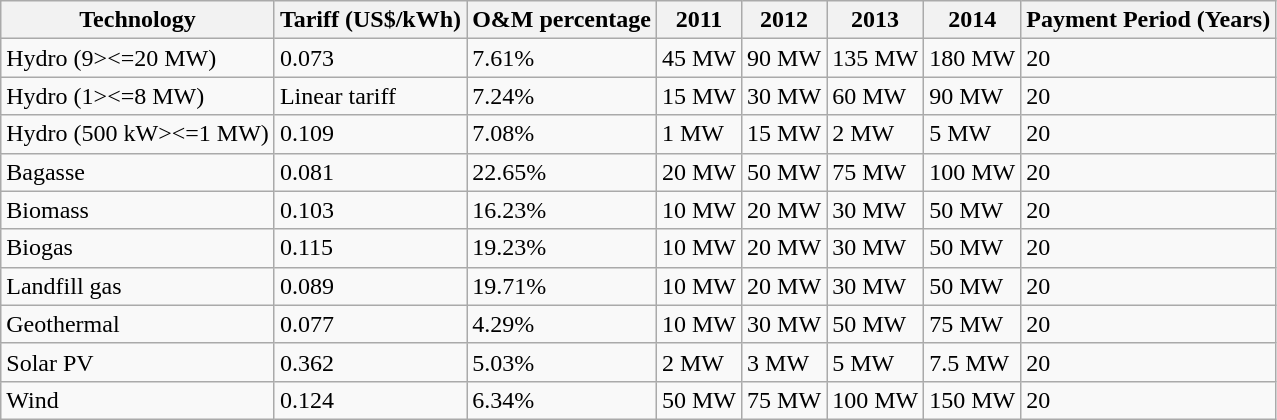<table class="wikitable">
<tr>
<th>Technology</th>
<th>Tariff (US$/kWh)</th>
<th>O&M percentage</th>
<th>2011</th>
<th>2012</th>
<th>2013</th>
<th>2014</th>
<th>Payment Period (Years)</th>
</tr>
<tr>
<td>Hydro (9><=20 MW)</td>
<td>0.073</td>
<td>7.61%</td>
<td>45 MW</td>
<td>90 MW</td>
<td>135 MW</td>
<td>180 MW</td>
<td>20</td>
</tr>
<tr>
<td>Hydro (1><=8 MW)</td>
<td>Linear tariff</td>
<td>7.24%</td>
<td>15 MW</td>
<td>30 MW</td>
<td>60 MW</td>
<td>90 MW</td>
<td>20</td>
</tr>
<tr>
<td>Hydro (500 kW><=1 MW)</td>
<td>0.109</td>
<td>7.08%</td>
<td>1 MW</td>
<td>15 MW</td>
<td>2 MW</td>
<td>5 MW</td>
<td>20</td>
</tr>
<tr>
<td>Bagasse</td>
<td>0.081</td>
<td>22.65%</td>
<td>20 MW</td>
<td>50 MW</td>
<td>75 MW</td>
<td>100 MW</td>
<td>20</td>
</tr>
<tr>
<td>Biomass</td>
<td>0.103</td>
<td>16.23%</td>
<td>10 MW</td>
<td>20 MW</td>
<td>30 MW</td>
<td>50 MW</td>
<td>20</td>
</tr>
<tr>
<td>Biogas</td>
<td>0.115</td>
<td>19.23%</td>
<td>10 MW</td>
<td>20 MW</td>
<td>30 MW</td>
<td>50 MW</td>
<td>20</td>
</tr>
<tr>
<td>Landfill gas</td>
<td>0.089</td>
<td>19.71%</td>
<td>10 MW</td>
<td>20 MW</td>
<td>30 MW</td>
<td>50 MW</td>
<td>20</td>
</tr>
<tr>
<td>Geothermal</td>
<td>0.077</td>
<td>4.29%</td>
<td>10 MW</td>
<td>30 MW</td>
<td>50 MW</td>
<td>75 MW</td>
<td>20</td>
</tr>
<tr>
<td>Solar PV</td>
<td>0.362</td>
<td>5.03%</td>
<td>2 MW</td>
<td>3 MW</td>
<td>5 MW</td>
<td>7.5 MW</td>
<td>20</td>
</tr>
<tr>
<td>Wind</td>
<td>0.124</td>
<td>6.34%</td>
<td>50 MW</td>
<td>75 MW</td>
<td>100 MW</td>
<td>150 MW</td>
<td>20</td>
</tr>
</table>
